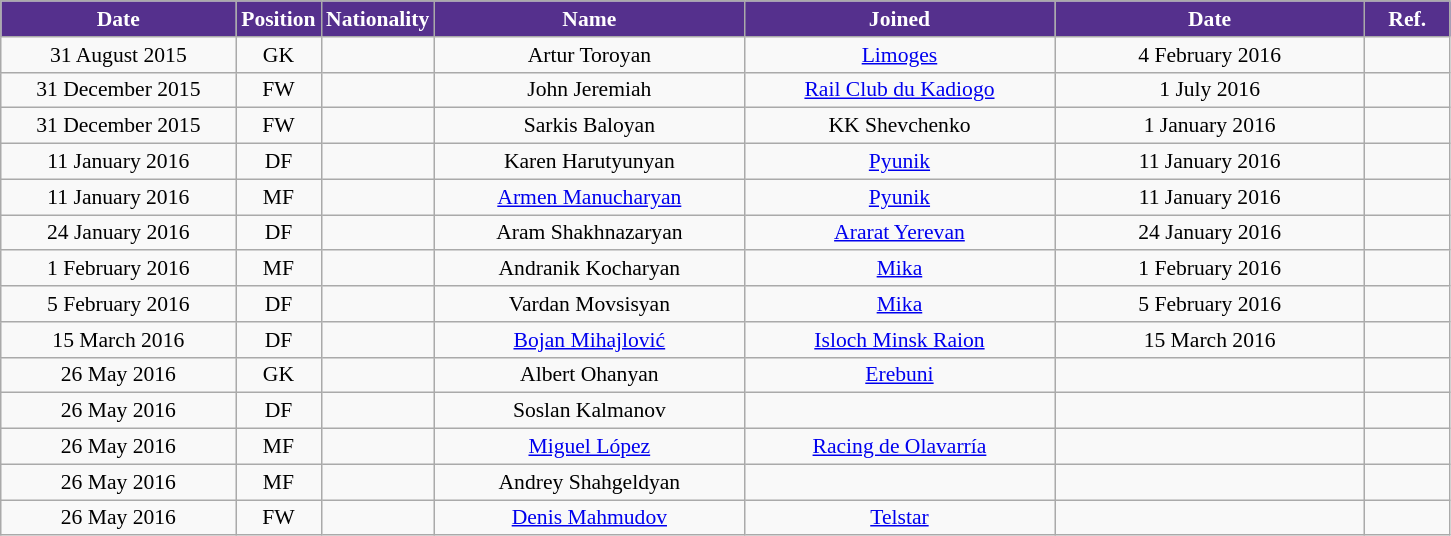<table class="wikitable"  style="text-align:center; font-size:90%; ">
<tr>
<th style="background:#55308D; color:white; width:150px;">Date</th>
<th style="background:#55308D; color:white; width:50px;">Position</th>
<th style="background:#55308D; color:white; width:50px;">Nationality</th>
<th style="background:#55308D; color:white; width:200px;">Name</th>
<th style="background:#55308D; color:white; width:200px;">Joined</th>
<th style="background:#55308D; color:white; width:200px;">Date</th>
<th style="background:#55308D; color:white; width:50px;">Ref.</th>
</tr>
<tr>
<td>31 August 2015</td>
<td>GK</td>
<td></td>
<td>Artur Toroyan</td>
<td><a href='#'>Limoges</a></td>
<td>4 February 2016</td>
<td></td>
</tr>
<tr>
<td>31 December 2015</td>
<td>FW</td>
<td></td>
<td>John Jeremiah</td>
<td><a href='#'>Rail Club du Kadiogo</a></td>
<td>1 July 2016</td>
<td></td>
</tr>
<tr>
<td>31 December 2015</td>
<td>FW</td>
<td></td>
<td>Sarkis Baloyan</td>
<td>KK Shevchenko</td>
<td>1 January 2016</td>
<td></td>
</tr>
<tr>
<td>11 January 2016</td>
<td>DF</td>
<td></td>
<td>Karen Harutyunyan</td>
<td><a href='#'>Pyunik</a></td>
<td>11 January 2016</td>
<td></td>
</tr>
<tr>
<td>11 January 2016</td>
<td>MF</td>
<td></td>
<td><a href='#'>Armen Manucharyan</a></td>
<td><a href='#'>Pyunik</a></td>
<td>11 January 2016</td>
<td></td>
</tr>
<tr>
<td>24 January 2016</td>
<td>DF</td>
<td></td>
<td>Aram Shakhnazaryan</td>
<td><a href='#'>Ararat Yerevan</a></td>
<td>24 January 2016</td>
<td></td>
</tr>
<tr>
<td>1 February 2016</td>
<td>MF</td>
<td></td>
<td>Andranik Kocharyan</td>
<td><a href='#'>Mika</a></td>
<td>1 February 2016</td>
<td></td>
</tr>
<tr>
<td>5 February 2016</td>
<td>DF</td>
<td></td>
<td>Vardan Movsisyan</td>
<td><a href='#'>Mika</a></td>
<td>5 February 2016</td>
<td></td>
</tr>
<tr>
<td>15 March 2016</td>
<td>DF</td>
<td></td>
<td><a href='#'>Bojan Mihajlović</a></td>
<td><a href='#'>Isloch Minsk Raion</a></td>
<td>15 March 2016</td>
<td></td>
</tr>
<tr>
<td>26 May 2016</td>
<td>GK</td>
<td></td>
<td>Albert Ohanyan</td>
<td><a href='#'>Erebuni</a></td>
<td></td>
<td></td>
</tr>
<tr>
<td>26 May 2016</td>
<td>DF</td>
<td></td>
<td>Soslan Kalmanov</td>
<td></td>
<td></td>
<td></td>
</tr>
<tr>
<td>26 May 2016</td>
<td>MF</td>
<td></td>
<td><a href='#'>Miguel López</a></td>
<td><a href='#'>Racing de Olavarría</a></td>
<td></td>
<td></td>
</tr>
<tr>
<td>26 May 2016</td>
<td>MF</td>
<td></td>
<td>Andrey Shahgeldyan</td>
<td></td>
<td></td>
<td></td>
</tr>
<tr>
<td>26 May 2016</td>
<td>FW</td>
<td></td>
<td><a href='#'>Denis Mahmudov</a></td>
<td><a href='#'>Telstar</a></td>
<td></td>
<td></td>
</tr>
</table>
